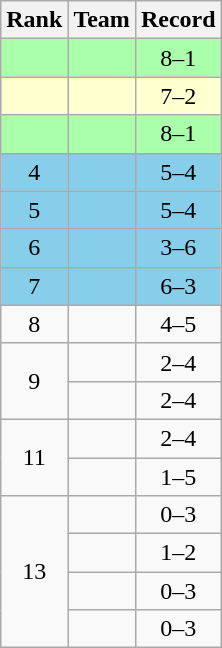<table class="wikitable">
<tr>
<th>Rank</th>
<th>Team</th>
<th>Record</th>
</tr>
<tr bgcolor="#aaffaa">
<td align=center></td>
<td></td>
<td align=center>8–1</td>
</tr>
<tr bgcolor="#ffffd0">
<td align=center></td>
<td></td>
<td align=center>7–2</td>
</tr>
<tr bgcolor="#aaffaa">
<td align=center></td>
<td></td>
<td align=center>8–1</td>
</tr>
<tr bgcolor="skyblue">
<td align=center>4</td>
<td></td>
<td align=center>5–4</td>
</tr>
<tr bgcolor="skyblue">
<td align=center>5</td>
<td></td>
<td align=center>5–4</td>
</tr>
<tr bgcolor="skyblue">
<td align=center>6</td>
<td></td>
<td align=center>3–6</td>
</tr>
<tr bgcolor="skyblue">
<td align=center>7</td>
<td></td>
<td align=center>6–3</td>
</tr>
<tr>
<td align=center>8</td>
<td></td>
<td align=center>4–5</td>
</tr>
<tr>
<td align=center rowspan=2>9</td>
<td></td>
<td align=center>2–4</td>
</tr>
<tr>
<td></td>
<td align=center>2–4</td>
</tr>
<tr>
<td align=center rowspan=2>11</td>
<td></td>
<td align=center>2–4</td>
</tr>
<tr>
<td></td>
<td align=center>1–5</td>
</tr>
<tr>
<td align=center rowspan=4>13</td>
<td></td>
<td align=center>0–3</td>
</tr>
<tr>
<td></td>
<td align=center>1–2</td>
</tr>
<tr>
<td></td>
<td align=center>0–3</td>
</tr>
<tr>
<td></td>
<td align=center>0–3</td>
</tr>
</table>
